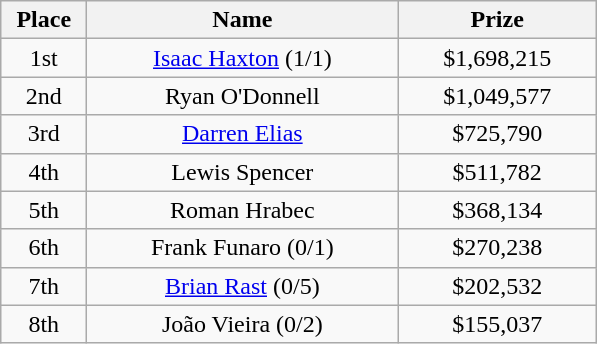<table class="wikitable">
<tr>
<th width="50">Place</th>
<th width="200">Name</th>
<th width="125">Prize</th>
</tr>
<tr>
<td align = "center">1st</td>
<td align = "center"> <a href='#'>Isaac Haxton</a> (1/1)</td>
<td align = "center">$1,698,215</td>
</tr>
<tr>
<td align = "center">2nd</td>
<td align = "center"> Ryan O'Donnell</td>
<td align = "center">$1,049,577</td>
</tr>
<tr>
<td align = "center">3rd</td>
<td align = "center"> <a href='#'>Darren Elias</a></td>
<td align = "center">$725,790</td>
</tr>
<tr>
<td align = "center">4th</td>
<td align = "center"> Lewis Spencer</td>
<td align = "center">$511,782</td>
</tr>
<tr>
<td align = "center">5th</td>
<td align = "center"> Roman Hrabec</td>
<td align = "center">$368,134</td>
</tr>
<tr>
<td align = "center">6th</td>
<td align = "center"> Frank Funaro (0/1)</td>
<td align = "center">$270,238</td>
</tr>
<tr>
<td align = "center">7th</td>
<td align = "center"> <a href='#'>Brian Rast</a> (0/5)</td>
<td align = "center">$202,532</td>
</tr>
<tr>
<td align = "center">8th</td>
<td align = "center"> João Vieira (0/2)</td>
<td align = "center">$155,037</td>
</tr>
</table>
